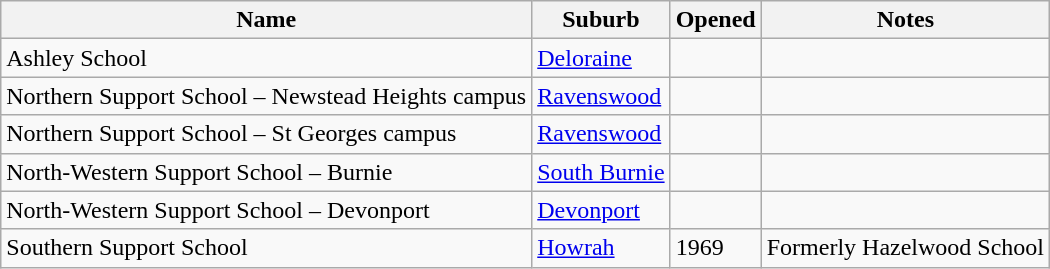<table class="wikitable sortable">
<tr>
<th>Name</th>
<th>Suburb</th>
<th>Opened</th>
<th>Notes</th>
</tr>
<tr>
<td>Ashley School</td>
<td><a href='#'>Deloraine</a></td>
<td></td>
<td></td>
</tr>
<tr>
<td>Northern Support School – Newstead Heights campus</td>
<td><a href='#'>Ravenswood</a></td>
<td></td>
<td></td>
</tr>
<tr>
<td>Northern Support School – St Georges campus</td>
<td><a href='#'>Ravenswood</a></td>
<td></td>
<td></td>
</tr>
<tr>
<td>North-Western Support School – Burnie</td>
<td><a href='#'>South Burnie</a></td>
<td></td>
<td></td>
</tr>
<tr>
<td>North-Western Support School – Devonport</td>
<td><a href='#'>Devonport</a></td>
<td></td>
<td></td>
</tr>
<tr>
<td>Southern Support School</td>
<td><a href='#'>Howrah</a></td>
<td>1969</td>
<td>Formerly Hazelwood School</td>
</tr>
</table>
